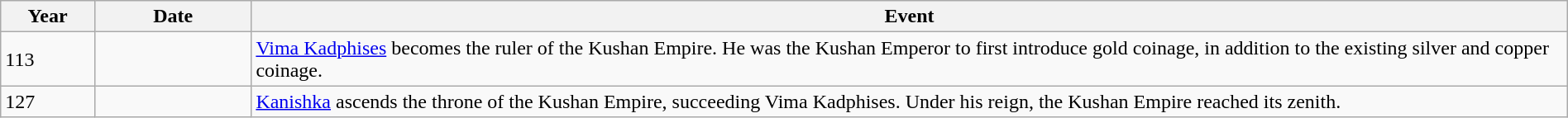<table class="wikitable" style="width:100%">
<tr>
<th style="width:6%">Year</th>
<th style="width:10%">Date</th>
<th>Event</th>
</tr>
<tr>
<td>113</td>
<td></td>
<td><a href='#'>Vima Kadphises</a> becomes the ruler of the Kushan Empire. He was the Kushan Emperor to first introduce gold coinage, in addition to the existing silver and copper coinage.</td>
</tr>
<tr>
<td>127</td>
<td></td>
<td><a href='#'>Kanishka</a> ascends the throne of the Kushan Empire, succeeding Vima Kadphises. Under his reign, the Kushan Empire reached its zenith.</td>
</tr>
</table>
